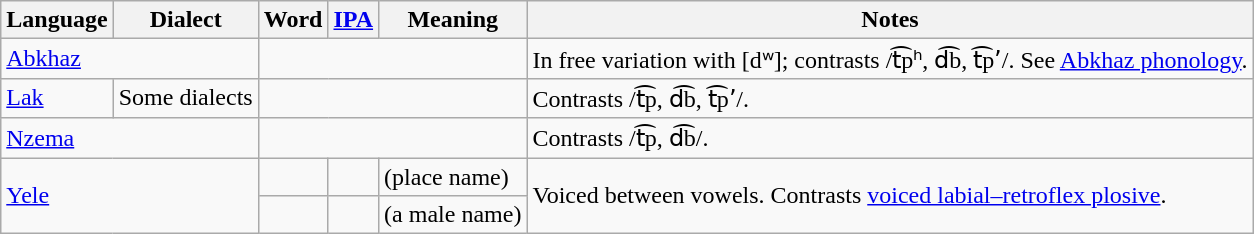<table class="wikitable">
<tr>
<th>Language</th>
<th>Dialect</th>
<th>Word</th>
<th><a href='#'>IPA</a></th>
<th>Meaning</th>
<th>Notes</th>
</tr>
<tr>
<td colspan="2"><a href='#'>Abkhaz</a></td>
<td colspan="3"></td>
<td>In free variation with [dʷ]; contrasts /t͡pʰ, d͡b, t͡pʼ/. See <a href='#'>Abkhaz phonology</a>.</td>
</tr>
<tr>
<td><a href='#'>Lak</a></td>
<td>Some dialects</td>
<td colspan="3"></td>
<td>Contrasts /t͡p, d͡b, t͡pʼ/.</td>
</tr>
<tr>
<td colspan="2"><a href='#'>Nzema</a></td>
<td colspan="3"></td>
<td>Contrasts /t͡p, d͡b/.</td>
</tr>
<tr>
<td rowspan="2" colspan="2"><a href='#'>Yele</a></td>
<td></td>
<td></td>
<td>(place name)</td>
<td rowspan="2">Voiced between vowels. Contrasts <a href='#'>voiced labial–retroflex plosive</a>.</td>
</tr>
<tr>
<td></td>
<td></td>
<td>(a male name)</td>
</tr>
</table>
